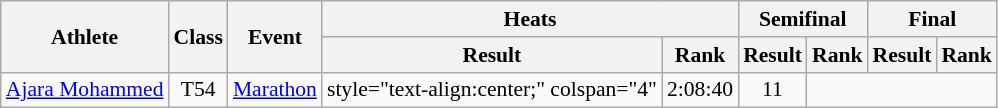<table class=wikitable style="font-size:90%">
<tr>
<th rowspan="2">Athlete</th>
<th rowspan="2">Class</th>
<th rowspan="2">Event</th>
<th colspan="2">Heats</th>
<th colspan="2">Semifinal</th>
<th colspan="2">Final</th>
</tr>
<tr>
<th>Result</th>
<th>Rank</th>
<th>Result</th>
<th>Rank</th>
<th>Result</th>
<th>Rank</th>
</tr>
<tr>
<td><a href='#'>Ajara Mohammed</a></td>
<td style="text-align:center;">T54</td>
<td><a href='#'>Marathon</a></td>
<td>style="text-align:center;" colspan="4" </td>
<td style="text-align:center;">2:08:40</td>
<td style="text-align:center;">11</td>
</tr>
</table>
